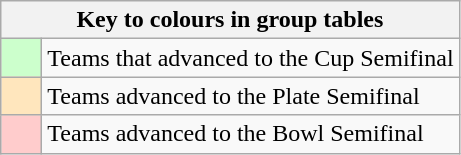<table class="wikitable" style="text-align: center;">
<tr>
<th colspan=2>Key to colours in group tables</th>
</tr>
<tr>
<td style="background:#cfc; width:20px;"></td>
<td align=left>Teams that advanced to the Cup Semifinal</td>
</tr>
<tr>
<td style="background:#ffe6bd; width:20px;"></td>
<td align=left>Teams advanced to the Plate Semifinal</td>
</tr>
<tr>
<td style="background:#fcc; width:20px;"></td>
<td align=left>Teams advanced to the Bowl Semifinal</td>
</tr>
</table>
